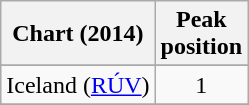<table class="wikitable sortable plainrowheaders">
<tr>
<th>Chart (2014)</th>
<th>Peak<br>position</th>
</tr>
<tr>
</tr>
<tr>
<td>Iceland (<a href='#'>RÚV</a>)</td>
<td align="center">1</td>
</tr>
<tr>
</tr>
<tr>
</tr>
</table>
